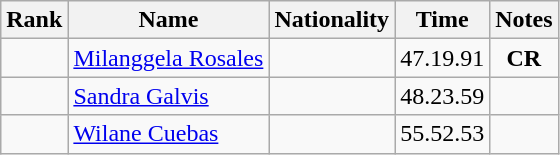<table class="wikitable sortable" style="text-align:center">
<tr>
<th>Rank</th>
<th>Name</th>
<th>Nationality</th>
<th>Time</th>
<th>Notes</th>
</tr>
<tr>
<td></td>
<td align=left><a href='#'>Milanggela Rosales</a></td>
<td align=left></td>
<td>47.19.91</td>
<td><strong>CR</strong></td>
</tr>
<tr>
<td></td>
<td align=left><a href='#'>Sandra Galvis</a></td>
<td align=left></td>
<td>48.23.59</td>
<td></td>
</tr>
<tr>
<td></td>
<td align=left><a href='#'>Wilane Cuebas</a></td>
<td align=left></td>
<td>55.52.53</td>
<td></td>
</tr>
</table>
